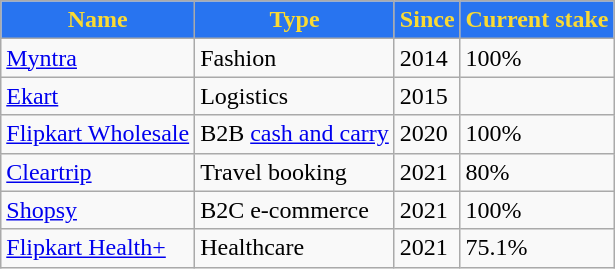<table class="wikitable">
<tr>
<th style="background:#2874F0; color:#fada33;">Name</th>
<th style="background:#2874F0; color:#fada33;">Type</th>
<th style="background:#2874F0; color:#fada33;">Since</th>
<th style="background:#2874F0; color:#fada33;">Current stake</th>
</tr>
<tr>
<td><a href='#'>Myntra</a></td>
<td>Fashion</td>
<td>2014</td>
<td>100%</td>
</tr>
<tr>
<td><a href='#'>Ekart</a></td>
<td>Logistics</td>
<td>2015</td>
<td></td>
</tr>
<tr>
<td><a href='#'>Flipkart Wholesale</a></td>
<td>B2B <a href='#'>cash and carry</a></td>
<td>2020</td>
<td>100%</td>
</tr>
<tr>
<td><a href='#'>Cleartrip</a></td>
<td>Travel booking</td>
<td>2021</td>
<td>80%</td>
</tr>
<tr>
<td><a href='#'>Shopsy</a></td>
<td>B2C e-commerce</td>
<td>2021</td>
<td>100%</td>
</tr>
<tr>
<td><a href='#'>Flipkart Health+</a></td>
<td>Healthcare</td>
<td>2021</td>
<td>75.1%</td>
</tr>
</table>
